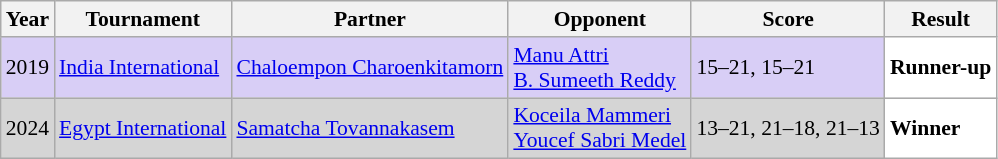<table class="sortable wikitable" style="font-size: 90%;">
<tr>
<th>Year</th>
<th>Tournament</th>
<th>Partner</th>
<th>Opponent</th>
<th>Score</th>
<th>Result</th>
</tr>
<tr style="background:#D8CEF6">
<td align="center">2019</td>
<td align="left"><a href='#'>India International</a></td>
<td align="left"> <a href='#'>Chaloempon Charoenkitamorn</a></td>
<td align="left"> <a href='#'>Manu Attri</a> <br>  <a href='#'>B. Sumeeth Reddy</a></td>
<td align="left">15–21, 15–21</td>
<td style="text-align:left; background:white"> <strong>Runner-up</strong></td>
</tr>
<tr style="background:#D5D5D5">
<td align="center">2024</td>
<td align="left"><a href='#'>Egypt International</a></td>
<td align="left"> <a href='#'>Samatcha Tovannakasem</a></td>
<td align="left"> <a href='#'>Koceila Mammeri</a> <br>  <a href='#'>Youcef Sabri Medel</a></td>
<td align="left">13–21, 21–18, 21–13</td>
<td style="text-align:left; background:white"> <strong>Winner</strong></td>
</tr>
</table>
